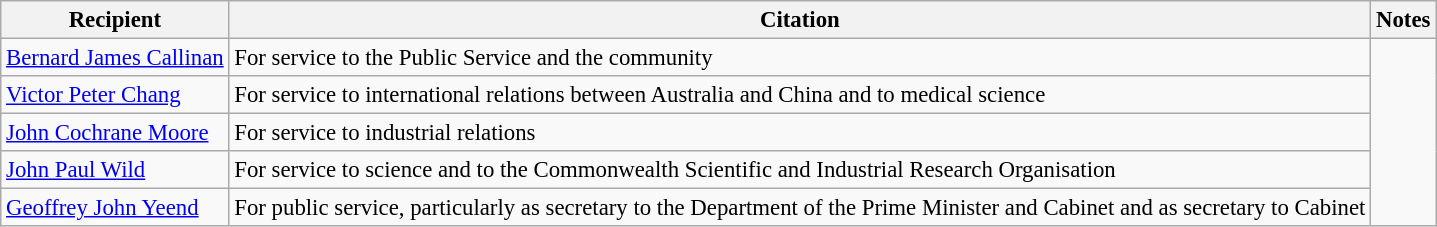<table class="wikitable" style="font-size:95%;">
<tr>
<th>Recipient</th>
<th>Citation</th>
<th>Notes</th>
</tr>
<tr>
<td> <a href='#'>Bernard James Callinan</a> </td>
<td>For service to the Public Service and the community</td>
<td rowspan=5></td>
</tr>
<tr>
<td> <a href='#'>Victor Peter Chang</a></td>
<td>For service to international relations between Australia and China and to medical science</td>
</tr>
<tr>
<td> <a href='#'>John Cochrane Moore</a></td>
<td>For service to industrial relations</td>
</tr>
<tr>
<td> <a href='#'>John Paul Wild</a> </td>
<td>For service to science and to the Commonwealth Scientific and Industrial Research Organisation</td>
</tr>
<tr>
<td> <a href='#'>Geoffrey John Yeend</a> </td>
<td>For public service, particularly as secretary to the Department of the Prime Minister and Cabinet and as secretary to Cabinet</td>
</tr>
</table>
